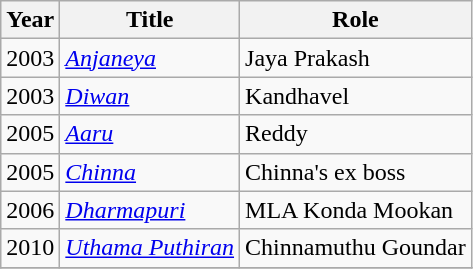<table class="wikitable sortable">
<tr>
<th>Year</th>
<th>Title</th>
<th>Role</th>
</tr>
<tr>
<td>2003</td>
<td><em> <a href='#'>Anjaneya</a> </em></td>
<td>Jaya Prakash</td>
</tr>
<tr>
<td>2003</td>
<td><em><a href='#'>Diwan</a></em></td>
<td>Kandhavel</td>
</tr>
<tr>
<td>2005</td>
<td><em> <a href='#'>Aaru</a> </em></td>
<td>Reddy</td>
</tr>
<tr>
<td>2005</td>
<td><em> <a href='#'>Chinna</a> </em></td>
<td>Chinna's ex boss</td>
</tr>
<tr>
<td>2006</td>
<td><em><a href='#'>Dharmapuri</a></em></td>
<td>MLA Konda Mookan</td>
</tr>
<tr>
<td>2010</td>
<td><em><a href='#'>Uthama Puthiran</a></em></td>
<td>Chinnamuthu Goundar</td>
</tr>
<tr>
</tr>
</table>
